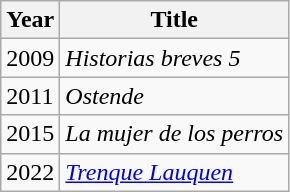<table class="wikitable">
<tr>
<th>Year</th>
<th>Title</th>
</tr>
<tr>
<td>2009</td>
<td><em>Historias breves 5</em></td>
</tr>
<tr>
<td>2011</td>
<td><em>Ostende</em></td>
</tr>
<tr>
<td>2015</td>
<td><em>La mujer de los perros</em></td>
</tr>
<tr>
<td>2022</td>
<td><em><a href='#'>Trenque Lauquen</a></em></td>
</tr>
</table>
